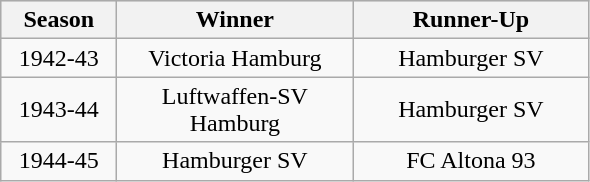<table class="wikitable">
<tr align="center" bgcolor="#dfdfdf">
<th width="70">Season</th>
<th width="150">Winner</th>
<th width="150">Runner-Up</th>
</tr>
<tr align="center">
<td>1942-43</td>
<td>Victoria Hamburg</td>
<td>Hamburger SV</td>
</tr>
<tr align="center">
<td>1943-44</td>
<td>Luftwaffen-SV Hamburg</td>
<td>Hamburger SV</td>
</tr>
<tr align="center">
<td>1944-45</td>
<td>Hamburger SV</td>
<td>FC Altona 93</td>
</tr>
</table>
